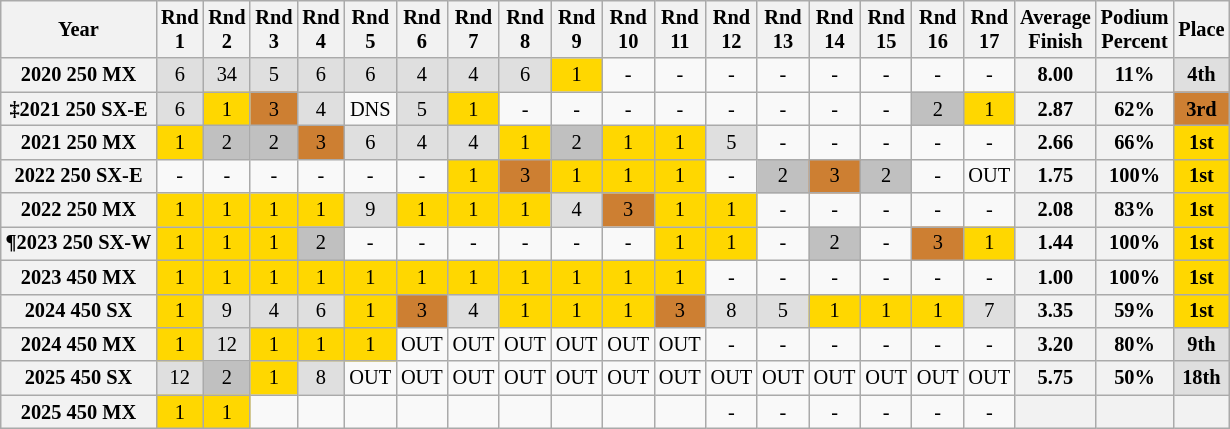<table class="wikitable" style="font-size: 85%; text-align:center">
<tr valign="top">
<th valign="middle">Year</th>
<th>Rnd<br>1</th>
<th>Rnd<br>2</th>
<th>Rnd<br>3</th>
<th>Rnd<br>4</th>
<th>Rnd<br>5</th>
<th>Rnd<br>6</th>
<th>Rnd<br>7</th>
<th>Rnd<br>8</th>
<th>Rnd<br>9</th>
<th>Rnd<br>10</th>
<th>Rnd<br>11</th>
<th>Rnd<br>12</th>
<th>Rnd<br>13</th>
<th>Rnd<br>14</th>
<th>Rnd<br>15</th>
<th>Rnd<br>16</th>
<th>Rnd<br>17</th>
<th valign="middle">Average<br>Finish</th>
<th valign="middle">Podium<br>Percent</th>
<th valign="middle">Place</th>
</tr>
<tr>
<th>2020 250 MX</th>
<td style="background:#dfdfdf;">6</td>
<td style="background:#dfdfdf;">34</td>
<td style="background:#dfdfdf;">5</td>
<td style="background:#dfdfdf;">6</td>
<td style="background:#dfdfdf;">6</td>
<td style="background:#dfdfdf;">4</td>
<td style="background:#dfdfdf;">4</td>
<td style="background:#dfdfdf;">6</td>
<td style="background: gold;">1</td>
<td>-</td>
<td>-</td>
<td>-</td>
<td>-</td>
<td>-</td>
<td>-</td>
<td>-</td>
<td>-</td>
<th>8.00</th>
<th>11%</th>
<th style="background:#dfdfdf;">4th</th>
</tr>
<tr>
<th>‡2021 250 SX-E</th>
<td style="background:#dfdfdf;">6</td>
<td style="background: gold;">1</td>
<td style="background:#CD7F32;">3</td>
<td style="background:#dfdfdf;">4</td>
<td>DNS</td>
<td style="background:#dfdfdf;">5</td>
<td style="background: gold;">1</td>
<td>-</td>
<td>-</td>
<td>-</td>
<td>-</td>
<td>-</td>
<td>-</td>
<td>-</td>
<td>-</td>
<td style="background: silver;">2</td>
<td style="background: gold;">1</td>
<th>2.87</th>
<th>62%</th>
<th style="background:#CD7F32;">3rd</th>
</tr>
<tr>
<th>2021 250 MX</th>
<td style="background: gold;">1</td>
<td style="background: silver;">2</td>
<td style="background: silver;">2</td>
<td style="background:#CD7F32;">3</td>
<td style="background:#dfdfdf;">6</td>
<td style="background:#dfdfdf;">4</td>
<td style="background:#dfdfdf;">4</td>
<td style="background: gold;">1</td>
<td style="background: silver;">2</td>
<td style="background: gold;">1</td>
<td style="background: gold;">1</td>
<td style="background:#dfdfdf;">5</td>
<td>-</td>
<td>-</td>
<td>-</td>
<td>-</td>
<td>-</td>
<th>2.66</th>
<th>66%</th>
<th style="background: gold;">1st</th>
</tr>
<tr>
<th>2022 250 SX-E</th>
<td>-</td>
<td>-</td>
<td>-</td>
<td>-</td>
<td>-</td>
<td>-</td>
<td style="background: gold;">1</td>
<td style="background:#CD7F32;">3</td>
<td style="background: gold;">1</td>
<td style="background: gold;">1</td>
<td style="background: gold;">1</td>
<td>-</td>
<td style="background: silver;">2</td>
<td style="background:#CD7F32;">3</td>
<td style="background: silver;">2</td>
<td>-</td>
<td>OUT</td>
<th>1.75</th>
<th>100%</th>
<th style="background: gold;">1st</th>
</tr>
<tr>
<th>2022 250 MX</th>
<td style="background: gold;">1</td>
<td style="background: gold;">1</td>
<td style="background: gold;">1</td>
<td style="background: gold;">1</td>
<td style="background:#dfdfdf;">9</td>
<td style="background: gold;">1</td>
<td style="background: gold;">1</td>
<td style="background: gold;">1</td>
<td style="background:#dfdfdf;">4</td>
<td style="background:#CD7F32;">3</td>
<td style="background: gold;">1</td>
<td style="background: gold;">1</td>
<td>-</td>
<td>-</td>
<td>-</td>
<td>-</td>
<td>-</td>
<th>2.08</th>
<th>83%</th>
<th style="background: gold;">1st</th>
</tr>
<tr>
<th>¶2023 250 SX-W</th>
<td style="background: gold;">1</td>
<td style="background: gold;">1</td>
<td style="background: gold;">1</td>
<td style="background: silver;">2</td>
<td>-</td>
<td>-</td>
<td>-</td>
<td>-</td>
<td>-</td>
<td>-</td>
<td style="background: gold;">1</td>
<td style="background: gold;">1</td>
<td>-</td>
<td style="background: silver;">2</td>
<td>-</td>
<td style="background:#CD7F32;">3</td>
<td style="background: gold;">1</td>
<th>1.44</th>
<th>100%</th>
<th style="background: gold;">1st</th>
</tr>
<tr>
<th>2023 450 MX</th>
<td style="background: gold;">1</td>
<td style="background: gold;">1</td>
<td style="background: gold;">1</td>
<td style="background: gold;">1</td>
<td style="background: gold;">1</td>
<td style="background: gold;">1</td>
<td style="background: gold;">1</td>
<td style="background: gold;">1</td>
<td style="background: gold;">1</td>
<td style="background: gold;">1</td>
<td style="background: gold;">1</td>
<td>-</td>
<td>-</td>
<td>-</td>
<td>-</td>
<td>-</td>
<td>-</td>
<th>1.00</th>
<th>100%</th>
<th style="background: gold;">1st</th>
</tr>
<tr>
<th>2024 450 SX</th>
<td style="background: gold;">1</td>
<td style="background:#dfdfdf;">9</td>
<td style="background:#dfdfdf;">4</td>
<td style="background:#dfdfdf;">6</td>
<td style="background: gold;">1</td>
<td style="background:#CD7F32;">3</td>
<td style="background:#dfdfdf;">4</td>
<td style="background: gold;">1</td>
<td style="background: gold;">1</td>
<td style="background: gold;">1</td>
<td style="background:#CD7F32;">3</td>
<td style="background:#dfdfdf;">8</td>
<td style="background:#dfdfdf;">5</td>
<td style="background: gold;">1</td>
<td style="background: gold;">1</td>
<td style="background: gold;">1</td>
<td style="background:#dfdfdf;">7</td>
<th>3.35</th>
<th>59%</th>
<th style="background: gold;">1st</th>
</tr>
<tr>
<th>2024 450 MX</th>
<td style="background: gold;">1</td>
<td style="background:#dfdfdf;">12</td>
<td style="background: gold;">1</td>
<td style="background: gold;">1</td>
<td style="background: gold;">1</td>
<td>OUT</td>
<td>OUT</td>
<td>OUT</td>
<td>OUT</td>
<td>OUT</td>
<td>OUT</td>
<td>-</td>
<td>-</td>
<td>-</td>
<td>-</td>
<td>-</td>
<td>-</td>
<th>3.20</th>
<th>80%</th>
<th style="background:#dfdfdf;">9th</th>
</tr>
<tr>
<th>2025 450 SX</th>
<td style="background:#dfdfdf;">12</td>
<td style="background: silver;">2</td>
<td style="background: gold;">1</td>
<td style="background:#dfdfdf;">8</td>
<td>OUT</td>
<td>OUT</td>
<td>OUT</td>
<td>OUT</td>
<td>OUT</td>
<td>OUT</td>
<td>OUT</td>
<td>OUT</td>
<td>OUT</td>
<td>OUT</td>
<td>OUT</td>
<td>OUT</td>
<td>OUT</td>
<th>5.75</th>
<th>50%</th>
<th style="background:#dfdfdf;">18th</th>
</tr>
<tr>
<th>2025 450 MX</th>
<td style="background: gold;">1</td>
<td style="background: gold;">1</td>
<td></td>
<td></td>
<td></td>
<td></td>
<td></td>
<td></td>
<td></td>
<td></td>
<td></td>
<td>-</td>
<td>-</td>
<td>-</td>
<td>-</td>
<td>-</td>
<td>-</td>
<th></th>
<th></th>
<th></th>
</tr>
</table>
